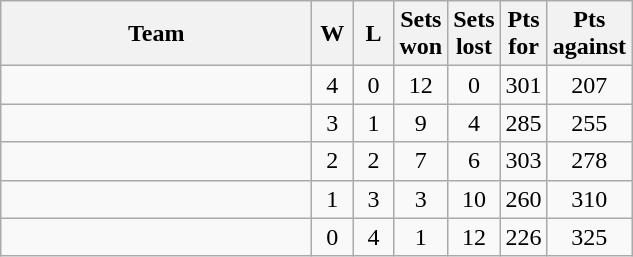<table class="wikitable" style="text-align:center">
<tr>
<th width=200>Team</th>
<th width=20>W</th>
<th width=20>L</th>
<th width=20>Sets won</th>
<th width=20>Sets lost</th>
<th width=20>Pts for</th>
<th width=20>Pts against</th>
</tr>
<tr>
<td style="text-align:left;"></td>
<td>4</td>
<td>0</td>
<td>12</td>
<td>0</td>
<td>301</td>
<td>207</td>
</tr>
<tr>
<td style="text-align:left;"></td>
<td>3</td>
<td>1</td>
<td>9</td>
<td>4</td>
<td>285</td>
<td>255</td>
</tr>
<tr>
<td style="text-align:left;"></td>
<td>2</td>
<td>2</td>
<td>7</td>
<td>6</td>
<td>303</td>
<td>278</td>
</tr>
<tr>
<td style="text-align:left;"></td>
<td>1</td>
<td>3</td>
<td>3</td>
<td>10</td>
<td>260</td>
<td>310</td>
</tr>
<tr>
<td style="text-align:left;"></td>
<td>0</td>
<td>4</td>
<td>1</td>
<td>12</td>
<td>226</td>
<td>325</td>
</tr>
</table>
